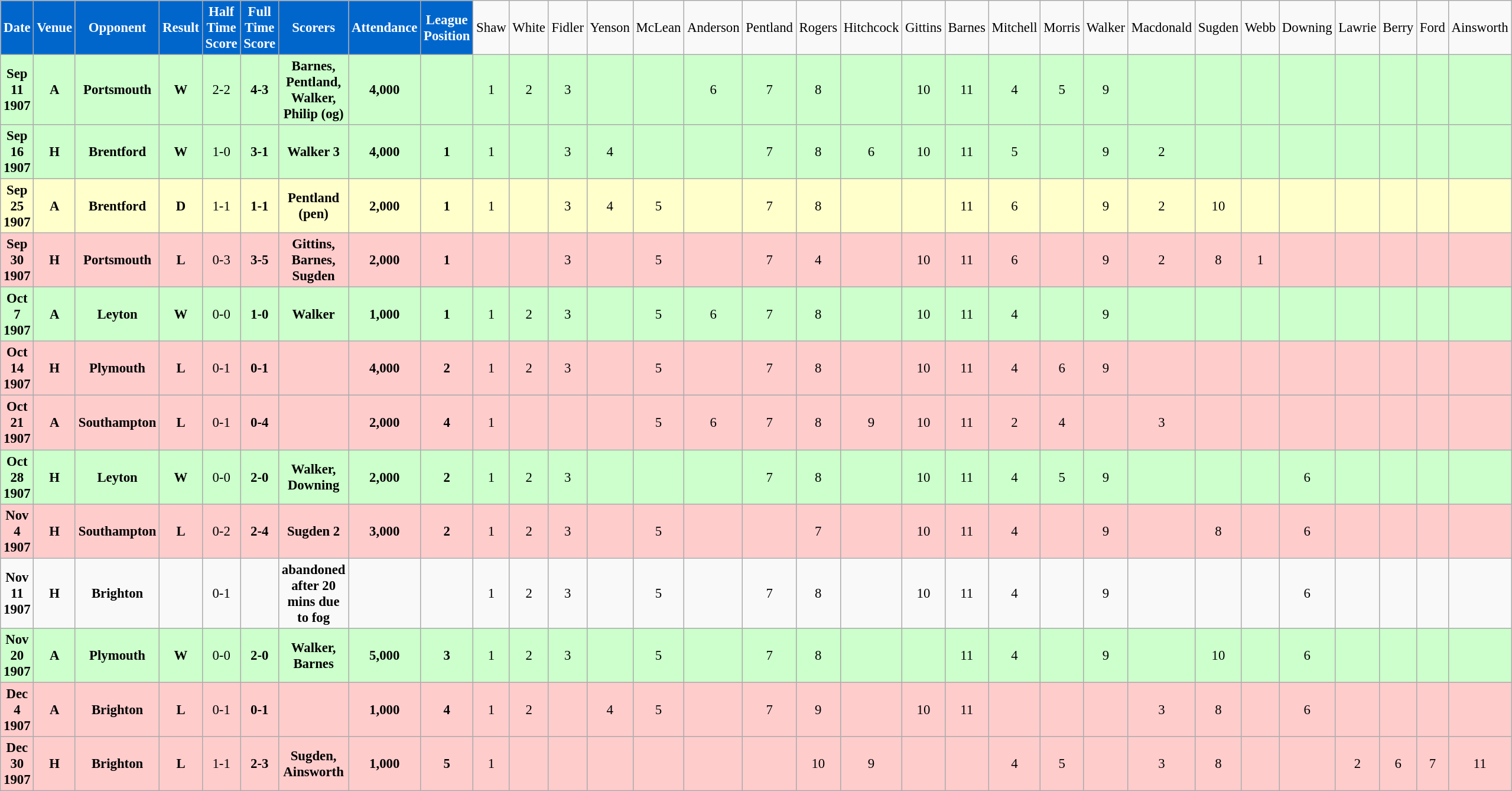<table class="wikitable sortable" style="font-size:95%; text-align:center">
<tr>
<td style="background:#0066CC; color:#FFFFFF; text-align:center;"><strong>Date</strong></td>
<td style="background:#0066CC; color:#FFFFFF; text-align:center;"><strong>Venue</strong></td>
<td style="background:#0066CC; color:#FFFFFF; text-align:center;"><strong>Opponent</strong></td>
<td style="background:#0066CC; color:#FFFFFF; text-align:center;"><strong>Result</strong></td>
<td style="background:#0066CC; color:#FFFFFF; text-align:center;"><strong>Half Time Score</strong></td>
<td style="background:#0066CC; color:#FFFFFF; text-align:center;"><strong>Full Time Score</strong></td>
<td style="background:#0066CC; color:#FFFFFF; text-align:center;"><strong>Scorers</strong></td>
<td style="background:#0066CC; color:#FFFFFF; text-align:center;"><strong>Attendance</strong></td>
<td style="background:#0066CC; color:#FFFFFF; text-align:center;"><strong>League Position</strong></td>
<td>Shaw</td>
<td>White</td>
<td>Fidler</td>
<td>Yenson</td>
<td>McLean</td>
<td>Anderson</td>
<td>Pentland</td>
<td>Rogers</td>
<td>Hitchcock</td>
<td>Gittins</td>
<td>Barnes</td>
<td>Mitchell</td>
<td>Morris</td>
<td>Walker</td>
<td>Macdonald</td>
<td>Sugden</td>
<td>Webb</td>
<td>Downing</td>
<td>Lawrie</td>
<td>Berry</td>
<td>Ford</td>
<td>Ainsworth</td>
</tr>
<tr bgcolor="#CCFFCC">
<td><strong>Sep 11 1907</strong></td>
<td><strong>A</strong></td>
<td><strong>Portsmouth</strong></td>
<td><strong>W</strong></td>
<td>2-2</td>
<td><strong>4-3</strong></td>
<td><strong>Barnes, Pentland, Walker, Philip (og)</strong></td>
<td><strong>4,000</strong></td>
<td></td>
<td>1</td>
<td>2</td>
<td>3</td>
<td></td>
<td></td>
<td>6</td>
<td>7</td>
<td>8</td>
<td></td>
<td>10</td>
<td>11</td>
<td>4</td>
<td>5</td>
<td>9</td>
<td></td>
<td></td>
<td></td>
<td></td>
<td></td>
<td></td>
<td></td>
<td></td>
</tr>
<tr bgcolor="#CCFFCC">
<td><strong>Sep 16 1907</strong></td>
<td><strong>H</strong></td>
<td><strong>Brentford</strong></td>
<td><strong>W</strong></td>
<td>1-0</td>
<td><strong>3-1</strong></td>
<td><strong>Walker 3</strong></td>
<td><strong>4,000</strong></td>
<td><strong>1</strong></td>
<td>1</td>
<td></td>
<td>3</td>
<td>4</td>
<td></td>
<td></td>
<td>7</td>
<td>8</td>
<td>6</td>
<td>10</td>
<td>11</td>
<td>5</td>
<td></td>
<td>9</td>
<td>2</td>
<td></td>
<td></td>
<td></td>
<td></td>
<td></td>
<td></td>
<td></td>
</tr>
<tr bgcolor="#FFFFCC">
<td><strong>Sep 25 1907</strong></td>
<td><strong>A</strong></td>
<td><strong>Brentford</strong></td>
<td><strong>D</strong></td>
<td>1-1</td>
<td><strong>1-1</strong></td>
<td><strong>Pentland (pen)</strong></td>
<td><strong>2,000</strong></td>
<td><strong>1</strong></td>
<td>1</td>
<td></td>
<td>3</td>
<td>4</td>
<td>5</td>
<td></td>
<td>7</td>
<td>8</td>
<td></td>
<td></td>
<td>11</td>
<td>6</td>
<td></td>
<td>9</td>
<td>2</td>
<td>10</td>
<td></td>
<td></td>
<td></td>
<td></td>
<td></td>
<td></td>
</tr>
<tr bgcolor="#FFCCCC">
<td><strong>Sep 30 1907</strong></td>
<td><strong>H</strong></td>
<td><strong>Portsmouth</strong></td>
<td><strong>L</strong></td>
<td>0-3</td>
<td><strong>3-5</strong></td>
<td><strong>Gittins, Barnes, Sugden</strong></td>
<td><strong>2,000</strong></td>
<td><strong>1</strong></td>
<td></td>
<td></td>
<td>3</td>
<td></td>
<td>5</td>
<td></td>
<td>7</td>
<td>4</td>
<td></td>
<td>10</td>
<td>11</td>
<td>6</td>
<td></td>
<td>9</td>
<td>2</td>
<td>8</td>
<td>1</td>
<td></td>
<td></td>
<td></td>
<td></td>
<td></td>
</tr>
<tr bgcolor="#CCFFCC">
<td><strong>Oct 7 1907</strong></td>
<td><strong>A</strong></td>
<td><strong>Leyton</strong></td>
<td><strong>W</strong></td>
<td>0-0</td>
<td><strong>1-0</strong></td>
<td><strong>Walker</strong></td>
<td><strong>1,000</strong></td>
<td><strong>1</strong></td>
<td>1</td>
<td>2</td>
<td>3</td>
<td></td>
<td>5</td>
<td>6</td>
<td>7</td>
<td>8</td>
<td></td>
<td>10</td>
<td>11</td>
<td>4</td>
<td></td>
<td>9</td>
<td></td>
<td></td>
<td></td>
<td></td>
<td></td>
<td></td>
<td></td>
<td></td>
</tr>
<tr bgcolor="#FFCCCC">
<td><strong>Oct 14 1907</strong></td>
<td><strong>H</strong></td>
<td><strong>Plymouth</strong></td>
<td><strong>L</strong></td>
<td>0-1</td>
<td><strong>0-1</strong></td>
<td></td>
<td><strong>4,000</strong></td>
<td><strong>2</strong></td>
<td>1</td>
<td>2</td>
<td>3</td>
<td></td>
<td>5</td>
<td></td>
<td>7</td>
<td>8</td>
<td></td>
<td>10</td>
<td>11</td>
<td>4</td>
<td>6</td>
<td>9</td>
<td></td>
<td></td>
<td></td>
<td></td>
<td></td>
<td></td>
<td></td>
<td></td>
</tr>
<tr bgcolor="#FFCCCC">
<td><strong>Oct 21 1907</strong></td>
<td><strong>A</strong></td>
<td><strong>Southampton</strong></td>
<td><strong>L</strong></td>
<td>0-1</td>
<td><strong>0-4</strong></td>
<td></td>
<td><strong>2,000</strong></td>
<td><strong>4</strong></td>
<td>1</td>
<td></td>
<td></td>
<td></td>
<td>5</td>
<td>6</td>
<td>7</td>
<td>8</td>
<td>9</td>
<td>10</td>
<td>11</td>
<td>2</td>
<td>4</td>
<td></td>
<td>3</td>
<td></td>
<td></td>
<td></td>
<td></td>
<td></td>
<td></td>
<td></td>
</tr>
<tr bgcolor="#CCFFCC">
<td><strong>Oct 28 1907</strong></td>
<td><strong>H</strong></td>
<td><strong>Leyton</strong></td>
<td><strong>W</strong></td>
<td>0-0</td>
<td><strong>2-0</strong></td>
<td><strong>Walker, Downing</strong></td>
<td><strong>2,000</strong></td>
<td><strong>2</strong></td>
<td>1</td>
<td>2</td>
<td>3</td>
<td></td>
<td></td>
<td></td>
<td>7</td>
<td>8</td>
<td></td>
<td>10</td>
<td>11</td>
<td>4</td>
<td>5</td>
<td>9</td>
<td></td>
<td></td>
<td></td>
<td>6</td>
<td></td>
<td></td>
<td></td>
<td></td>
</tr>
<tr bgcolor="#FFCCCC">
<td><strong>Nov 4 1907</strong></td>
<td><strong>H</strong></td>
<td><strong>Southampton</strong></td>
<td><strong>L</strong></td>
<td>0-2</td>
<td><strong>2-4</strong></td>
<td><strong>Sugden 2</strong></td>
<td><strong>3,000</strong></td>
<td><strong>2</strong></td>
<td>1</td>
<td>2</td>
<td>3</td>
<td></td>
<td>5</td>
<td></td>
<td></td>
<td>7</td>
<td></td>
<td>10</td>
<td>11</td>
<td>4</td>
<td></td>
<td>9</td>
<td></td>
<td>8</td>
<td></td>
<td>6</td>
<td></td>
<td></td>
<td></td>
<td></td>
</tr>
<tr>
<td><strong>Nov 11 1907</strong></td>
<td><strong>H</strong></td>
<td><strong>Brighton</strong></td>
<td></td>
<td>0-1</td>
<td></td>
<td><strong>abandoned after 20 mins due to fog</strong></td>
<td></td>
<td></td>
<td>1</td>
<td>2</td>
<td>3</td>
<td></td>
<td>5</td>
<td></td>
<td>7</td>
<td>8</td>
<td></td>
<td>10</td>
<td>11</td>
<td>4</td>
<td></td>
<td>9</td>
<td></td>
<td></td>
<td></td>
<td>6</td>
<td></td>
<td></td>
<td></td>
<td></td>
</tr>
<tr bgcolor="#CCFFCC">
<td><strong>Nov 20 1907</strong></td>
<td><strong>A</strong></td>
<td><strong>Plymouth</strong></td>
<td><strong>W</strong></td>
<td>0-0</td>
<td><strong>2-0</strong></td>
<td><strong>Walker, Barnes</strong></td>
<td><strong>5,000</strong></td>
<td><strong>3</strong></td>
<td>1</td>
<td>2</td>
<td>3</td>
<td></td>
<td>5</td>
<td></td>
<td>7</td>
<td>8</td>
<td></td>
<td></td>
<td>11</td>
<td>4</td>
<td></td>
<td>9</td>
<td></td>
<td>10</td>
<td></td>
<td>6</td>
<td></td>
<td></td>
<td></td>
<td></td>
</tr>
<tr bgcolor="#FFCCCC">
<td><strong>Dec 4 1907</strong></td>
<td><strong>A</strong></td>
<td><strong>Brighton</strong></td>
<td><strong>L</strong></td>
<td>0-1</td>
<td><strong>0-1</strong></td>
<td></td>
<td><strong>1,000</strong></td>
<td><strong>4</strong></td>
<td>1</td>
<td>2</td>
<td></td>
<td>4</td>
<td>5</td>
<td></td>
<td>7</td>
<td>9</td>
<td></td>
<td>10</td>
<td>11</td>
<td></td>
<td></td>
<td></td>
<td>3</td>
<td>8</td>
<td></td>
<td>6</td>
<td></td>
<td></td>
<td></td>
<td></td>
</tr>
<tr bgcolor="#FFCCCC">
<td><strong>Dec 30 1907</strong></td>
<td><strong>H</strong></td>
<td><strong>Brighton</strong></td>
<td><strong>L</strong></td>
<td>1-1</td>
<td><strong>2-3</strong></td>
<td><strong>Sugden, Ainsworth</strong></td>
<td><strong>1,000</strong></td>
<td><strong>5</strong></td>
<td>1</td>
<td></td>
<td></td>
<td></td>
<td></td>
<td></td>
<td></td>
<td>10</td>
<td>9</td>
<td></td>
<td></td>
<td>4</td>
<td>5</td>
<td></td>
<td>3</td>
<td>8</td>
<td></td>
<td></td>
<td>2</td>
<td>6</td>
<td>7</td>
<td>11</td>
</tr>
</table>
